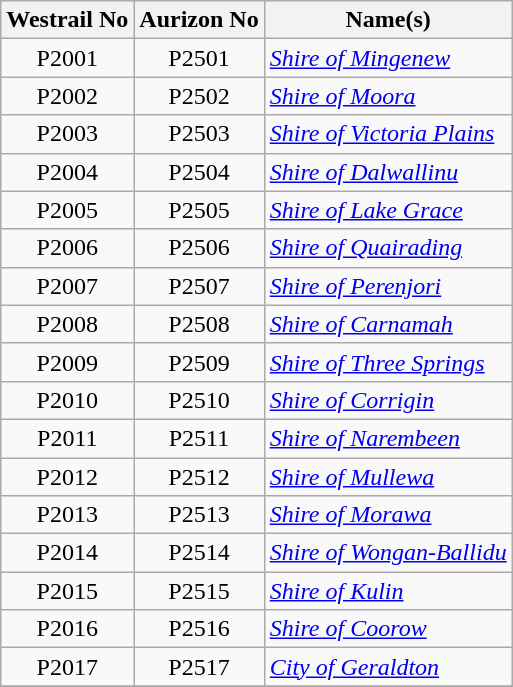<table cellpadding="2">
<tr>
<td><br><table class="wikitable sortable">
<tr>
<th>Westrail No</th>
<th>Aurizon No</th>
<th>Name(s)<br></th>
</tr>
<tr>
<td align=center>P2001</td>
<td align=center>P2501</td>
<td><em><a href='#'>Shire of Mingenew</a></em><br></td>
</tr>
<tr>
<td align=center>P2002</td>
<td align=center>P2502</td>
<td><em><a href='#'>Shire of Moora</a></em><br></td>
</tr>
<tr>
<td align=center>P2003</td>
<td align=center>P2503</td>
<td><em><a href='#'>Shire of Victoria Plains</a></em><br></td>
</tr>
<tr>
<td align=center>P2004</td>
<td align=center>P2504</td>
<td><em><a href='#'>Shire of Dalwallinu</a></em><br></td>
</tr>
<tr>
<td align=center>P2005</td>
<td align=center>P2505</td>
<td><em><a href='#'>Shire of Lake Grace</a></em><br></td>
</tr>
<tr>
<td align=center>P2006</td>
<td align=center>P2506</td>
<td><em><a href='#'>Shire of Quairading</a></em><br></td>
</tr>
<tr>
<td align=center>P2007</td>
<td align=center>P2507</td>
<td><em><a href='#'>Shire of Perenjori</a></em><br></td>
</tr>
<tr>
<td align=center>P2008</td>
<td align=center>P2508</td>
<td><em><a href='#'>Shire of Carnamah</a></em><br></td>
</tr>
<tr>
<td align=center>P2009</td>
<td align=center>P2509</td>
<td><em><a href='#'>Shire of Three Springs</a></em><br></td>
</tr>
<tr>
<td align=center>P2010</td>
<td align=center>P2510</td>
<td><em><a href='#'>Shire of Corrigin</a></em><br></td>
</tr>
<tr>
<td align=center>P2011</td>
<td align=center>P2511</td>
<td><em><a href='#'>Shire of Narembeen</a></em><br></td>
</tr>
<tr>
<td align=center>P2012</td>
<td align=center>P2512</td>
<td><em><a href='#'>Shire of Mullewa</a></em><br></td>
</tr>
<tr>
<td align=center>P2013</td>
<td align=center>P2513</td>
<td><em><a href='#'>Shire of Morawa</a></em><br></td>
</tr>
<tr>
<td align=center>P2014</td>
<td align=center>P2514</td>
<td><em><a href='#'>Shire of Wongan-Ballidu</a></em><br></td>
</tr>
<tr>
<td align=center>P2015</td>
<td align=center>P2515</td>
<td><em><a href='#'>Shire of Kulin</a></em><br></td>
</tr>
<tr>
<td align=center>P2016</td>
<td align=center>P2516</td>
<td><em><a href='#'>Shire of Coorow</a></em><br></td>
</tr>
<tr>
<td align=center>P2017</td>
<td align=center>P2517</td>
<td><em><a href='#'>City of Geraldton</a></em><br></td>
</tr>
<tr>
</tr>
</table>
</td>
</tr>
</table>
